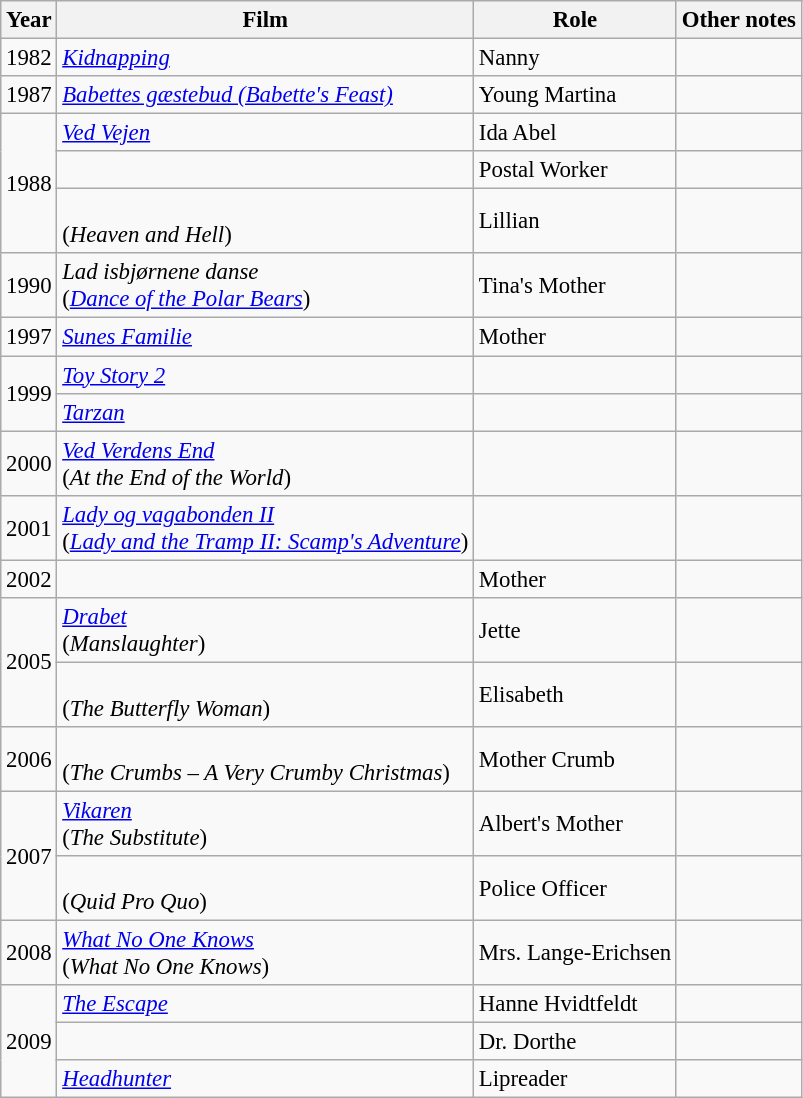<table class="wikitable" style="font-size:95%;">
<tr>
<th>Year</th>
<th>Film</th>
<th>Role</th>
<th>Other notes</th>
</tr>
<tr>
<td rowspan="1">1982</td>
<td><em><a href='#'>Kidnapping</a></em></td>
<td>Nanny</td>
<td></td>
</tr>
<tr>
<td rowspan="1">1987</td>
<td><em><a href='#'>Babettes gæstebud (Babette's Feast)</a></em></td>
<td>Young Martina</td>
<td></td>
</tr>
<tr>
<td rowspan="3">1988</td>
<td><em><a href='#'>Ved Vejen</a></em></td>
<td>Ida Abel</td>
<td></td>
</tr>
<tr>
<td><em></em></td>
<td>Postal Worker</td>
<td></td>
</tr>
<tr>
<td><em></em><br>(<em>Heaven and Hell</em>)</td>
<td>Lillian</td>
<td></td>
</tr>
<tr>
<td rowspan="1">1990</td>
<td><em>Lad isbjørnene danse</em><br>(<em><a href='#'>Dance of the Polar Bears</a></em>)</td>
<td>Tina's Mother</td>
<td></td>
</tr>
<tr>
<td rowspan="1">1997</td>
<td><em><a href='#'>Sunes Familie</a></em></td>
<td>Mother</td>
<td></td>
</tr>
<tr>
<td rowspan="2">1999</td>
<td><em><a href='#'>Toy Story 2</a></em></td>
<td></td>
<td></td>
</tr>
<tr>
<td><em><a href='#'>Tarzan</a></em></td>
<td></td>
<td></td>
</tr>
<tr>
<td rowspan="1">2000</td>
<td><em><a href='#'>Ved Verdens End</a></em><br>(<em>At the End of the World</em>)</td>
<td></td>
<td></td>
</tr>
<tr>
<td rowspan="1">2001</td>
<td><em><a href='#'>Lady og vagabonden II</a></em><br>(<em><a href='#'>Lady and the Tramp II: Scamp's Adventure</a></em>)</td>
<td></td>
<td></td>
</tr>
<tr>
<td rowspan="1">2002</td>
<td><em></em></td>
<td>Mother</td>
<td></td>
</tr>
<tr>
<td rowspan="2">2005</td>
<td><em><a href='#'>Drabet</a></em><br>(<em>Manslaughter</em>)</td>
<td>Jette</td>
<td></td>
</tr>
<tr>
<td><em></em><br>(<em>The Butterfly Woman</em>)</td>
<td>Elisabeth</td>
<td></td>
</tr>
<tr>
<td rowspan="1">2006</td>
<td><em></em><br>(<em>The Crumbs – A Very Crumby Christmas</em>)</td>
<td>Mother Crumb</td>
<td></td>
</tr>
<tr>
<td rowspan="2">2007</td>
<td><em><a href='#'>Vikaren</a></em><br>(<em>The Substitute</em>)</td>
<td>Albert's Mother</td>
<td></td>
</tr>
<tr>
<td><em></em><br>(<em>Quid Pro Quo</em>)</td>
<td>Police Officer</td>
<td></td>
</tr>
<tr>
<td rowspan="1">2008</td>
<td><em><a href='#'>What No One Knows</a></em><br>(<em>What No One Knows</em>)</td>
<td>Mrs. Lange-Erichsen</td>
<td></td>
</tr>
<tr>
<td rowspan="3">2009</td>
<td><em><a href='#'>The Escape</a></em></td>
<td>Hanne Hvidtfeldt</td>
<td></td>
</tr>
<tr>
<td><em></em></td>
<td>Dr. Dorthe</td>
<td></td>
</tr>
<tr>
<td><em><a href='#'>Headhunter</a></em></td>
<td>Lipreader</td>
<td></td>
</tr>
</table>
